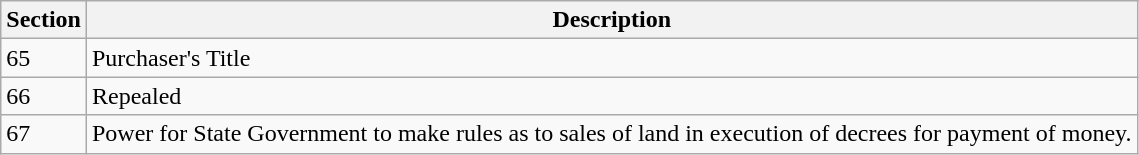<table class="wikitable">
<tr>
<th>Section</th>
<th>Description</th>
</tr>
<tr>
<td>65</td>
<td>Purchaser's Title</td>
</tr>
<tr>
<td>66</td>
<td>Repealed</td>
</tr>
<tr>
<td>67</td>
<td>Power for State Government to make rules as to sales of land in execution of decrees for payment of money.</td>
</tr>
</table>
